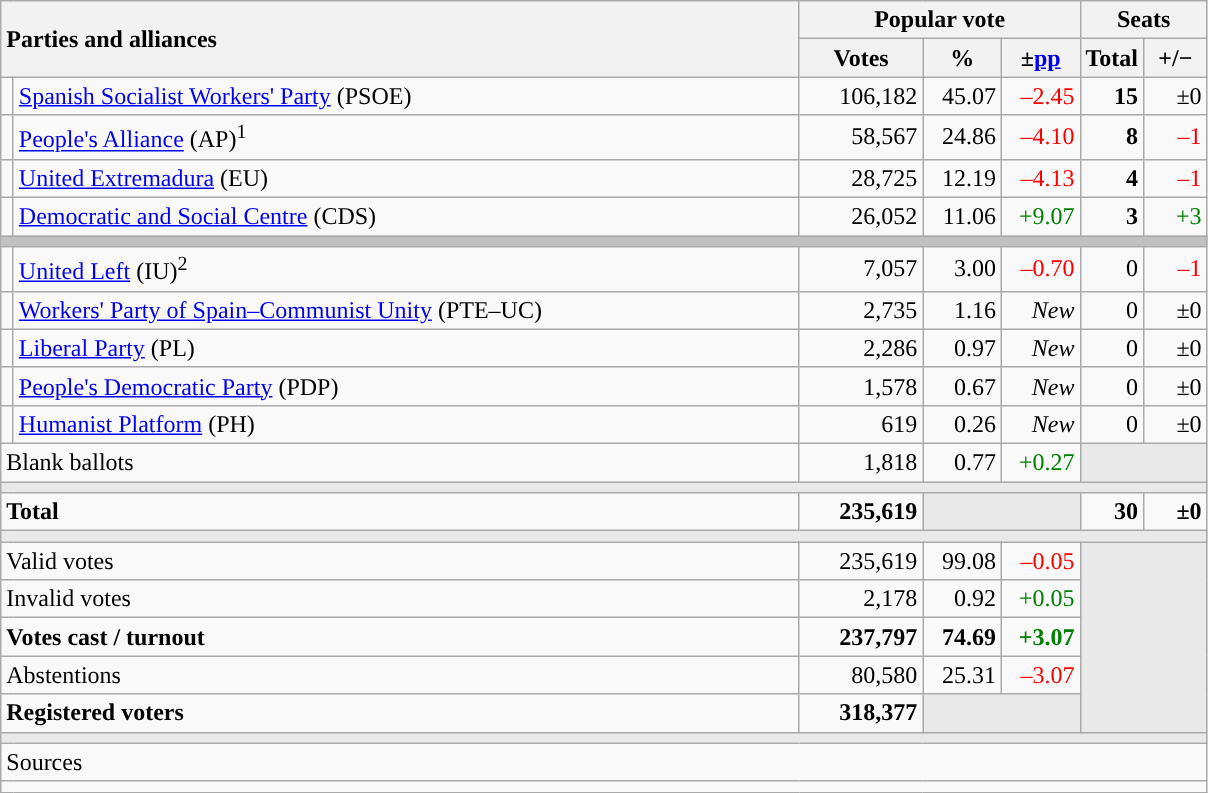<table class="wikitable" style="text-align:right;">
<tr>
<th style="text-align:left;" rowspan="2" colspan="2" width="525">Parties and alliances</th>
<th colspan="3">Popular vote</th>
<th colspan="2">Seats</th>
</tr>
<tr>
<th width="75">Votes</th>
<th width="45">%</th>
<th width="45">±<a href='#'>pp</a></th>
<th width="35">Total</th>
<th width="35">+/−</th>
</tr>
<tr>
<td width="1" style="color:inherit;background:"></td>
<td align="left"><a href='#'>Spanish Socialist Workers' Party</a> (PSOE)</td>
<td>106,182</td>
<td>45.07</td>
<td style="color:red;">–2.45</td>
<td><strong>15</strong></td>
<td>±0</td>
</tr>
<tr>
<td style="color:inherit;background:"></td>
<td align="left"><a href='#'>People's Alliance</a> (AP)<sup>1</sup></td>
<td>58,567</td>
<td>24.86</td>
<td style="color:red;">–4.10</td>
<td><strong>8</strong></td>
<td style="color:red;">–1</td>
</tr>
<tr>
<td style="color:inherit;background:"></td>
<td align="left"><a href='#'>United Extremadura</a> (EU)</td>
<td>28,725</td>
<td>12.19</td>
<td style="color:red;">–4.13</td>
<td><strong>4</strong></td>
<td style="color:red;">–1</td>
</tr>
<tr>
<td style="color:inherit;background:"></td>
<td align="left"><a href='#'>Democratic and Social Centre</a> (CDS)</td>
<td>26,052</td>
<td>11.06</td>
<td style="color:green;">+9.07</td>
<td><strong>3</strong></td>
<td style="color:green;">+3</td>
</tr>
<tr>
<td colspan="7" bgcolor="#C0C0C0"></td>
</tr>
<tr>
<td style="color:inherit;background:"></td>
<td align="left"><a href='#'>United Left</a> (IU)<sup>2</sup></td>
<td>7,057</td>
<td>3.00</td>
<td style="color:red;">–0.70</td>
<td>0</td>
<td style="color:red;">–1</td>
</tr>
<tr>
<td style="color:inherit;background:"></td>
<td align="left"><a href='#'>Workers' Party of Spain–Communist Unity</a> (PTE–UC)</td>
<td>2,735</td>
<td>1.16</td>
<td><em>New</em></td>
<td>0</td>
<td>±0</td>
</tr>
<tr>
<td style="color:inherit;background:"></td>
<td align="left"><a href='#'>Liberal Party</a> (PL)</td>
<td>2,286</td>
<td>0.97</td>
<td><em>New</em></td>
<td>0</td>
<td>±0</td>
</tr>
<tr>
<td style="color:inherit;background:"></td>
<td align="left"><a href='#'>People's Democratic Party</a> (PDP)</td>
<td>1,578</td>
<td>0.67</td>
<td><em>New</em></td>
<td>0</td>
<td>±0</td>
</tr>
<tr>
<td style="color:inherit;background:"></td>
<td align="left"><a href='#'>Humanist Platform</a> (PH)</td>
<td>619</td>
<td>0.26</td>
<td><em>New</em></td>
<td>0</td>
<td>±0</td>
</tr>
<tr>
<td align="left" colspan="2">Blank ballots</td>
<td>1,818</td>
<td>0.77</td>
<td style="color:green;">+0.27</td>
<td bgcolor="#E9E9E9" colspan="2"></td>
</tr>
<tr>
<td colspan="7" bgcolor="#E9E9E9"></td>
</tr>
<tr style="font-weight:bold;">
<td align="left" colspan="2">Total</td>
<td>235,619</td>
<td bgcolor="#E9E9E9" colspan="2"></td>
<td>30</td>
<td>±0</td>
</tr>
<tr>
<td colspan="7" bgcolor="#E9E9E9"></td>
</tr>
<tr>
<td align="left" colspan="2">Valid votes</td>
<td>235,619</td>
<td>99.08</td>
<td style="color:red;">–0.05</td>
<td bgcolor="#E9E9E9" colspan="2" rowspan="5"></td>
</tr>
<tr>
<td align="left" colspan="2">Invalid votes</td>
<td>2,178</td>
<td>0.92</td>
<td style="color:green;">+0.05</td>
</tr>
<tr style="font-weight:bold;">
<td align="left" colspan="2">Votes cast / turnout</td>
<td>237,797</td>
<td>74.69</td>
<td style="color:green;">+3.07</td>
</tr>
<tr>
<td align="left" colspan="2">Abstentions</td>
<td>80,580</td>
<td>25.31</td>
<td style="color:red;">–3.07</td>
</tr>
<tr style="font-weight:bold;">
<td align="left" colspan="2">Registered voters</td>
<td>318,377</td>
<td bgcolor="#E9E9E9" colspan="2"></td>
</tr>
<tr>
<td colspan="7" bgcolor="#E9E9E9"></td>
</tr>
<tr>
<td align="left" colspan="7">Sources</td>
</tr>
<tr>
<td colspan="7" style="text-align:left; max-width:790px;"></td>
</tr>
</table>
